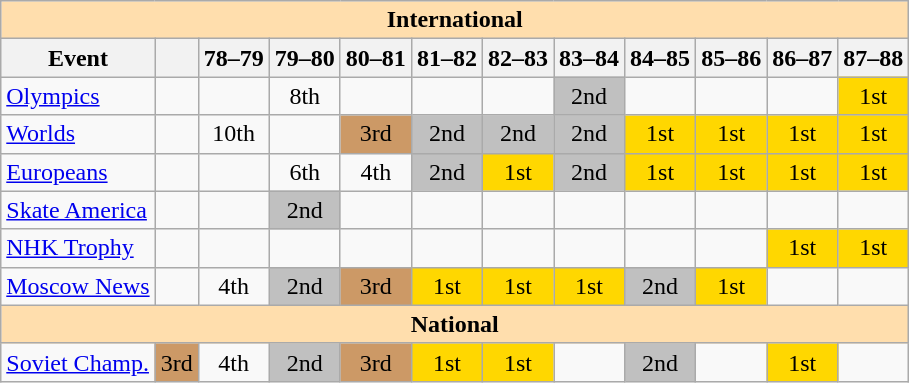<table class="wikitable" style="text-align:center">
<tr>
<th style="background-color: #ffdead; " colspan=12 align=center>International</th>
</tr>
<tr>
<th>Event</th>
<th></th>
<th>78–79</th>
<th>79–80</th>
<th>80–81</th>
<th>81–82</th>
<th>82–83</th>
<th>83–84</th>
<th>84–85</th>
<th>85–86</th>
<th>86–87</th>
<th>87–88</th>
</tr>
<tr>
<td align=left><a href='#'>Olympics</a></td>
<td></td>
<td></td>
<td>8th</td>
<td></td>
<td></td>
<td></td>
<td bgcolor=silver>2nd</td>
<td></td>
<td></td>
<td></td>
<td bgcolor=gold>1st</td>
</tr>
<tr>
<td align=left><a href='#'>Worlds</a></td>
<td></td>
<td>10th</td>
<td></td>
<td bgcolor=cc9966>3rd</td>
<td bgcolor=silver>2nd</td>
<td bgcolor=silver>2nd</td>
<td bgcolor=silver>2nd</td>
<td bgcolor=gold>1st</td>
<td bgcolor=gold>1st</td>
<td bgcolor=gold>1st</td>
<td bgcolor=gold>1st</td>
</tr>
<tr>
<td align=left><a href='#'>Europeans</a></td>
<td></td>
<td></td>
<td>6th</td>
<td>4th</td>
<td bgcolor=silver>2nd</td>
<td bgcolor=gold>1st</td>
<td bgcolor=silver>2nd</td>
<td bgcolor=gold>1st</td>
<td bgcolor=gold>1st</td>
<td bgcolor=gold>1st</td>
<td bgcolor=gold>1st</td>
</tr>
<tr>
<td align=left><a href='#'>Skate America</a></td>
<td></td>
<td></td>
<td bgcolor=silver>2nd</td>
<td></td>
<td></td>
<td></td>
<td></td>
<td></td>
<td></td>
<td></td>
<td></td>
</tr>
<tr>
<td align=left><a href='#'>NHK Trophy</a></td>
<td></td>
<td></td>
<td></td>
<td></td>
<td></td>
<td></td>
<td></td>
<td></td>
<td></td>
<td bgcolor=gold>1st</td>
<td bgcolor=gold>1st</td>
</tr>
<tr>
<td align=left><a href='#'>Moscow News</a></td>
<td></td>
<td>4th</td>
<td bgcolor=silver>2nd</td>
<td bgcolor=cc9966>3rd</td>
<td bgcolor=gold>1st</td>
<td bgcolor=gold>1st</td>
<td bgcolor=gold>1st</td>
<td bgcolor=silver>2nd</td>
<td bgcolor=gold>1st</td>
<td></td>
<td></td>
</tr>
<tr>
<th style="background-color: #ffdead; " colspan=12 align=center>National</th>
</tr>
<tr>
<td align=left><a href='#'>Soviet Champ.</a></td>
<td bgcolor=cc9966>3rd</td>
<td>4th</td>
<td bgcolor=silver>2nd</td>
<td bgcolor=cc9966>3rd</td>
<td bgcolor=gold>1st</td>
<td bgcolor=gold>1st</td>
<td></td>
<td bgcolor=silver>2nd</td>
<td></td>
<td bgcolor=gold>1st</td>
<td></td>
</tr>
</table>
